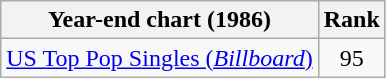<table class="wikitable sortable">
<tr>
<th>Year-end chart (1986)</th>
<th>Rank</th>
</tr>
<tr>
<td><a href='#'>US Top Pop Singles (<em>Billboard</em>)</a></td>
<td style="text-align:center;">95</td>
</tr>
</table>
